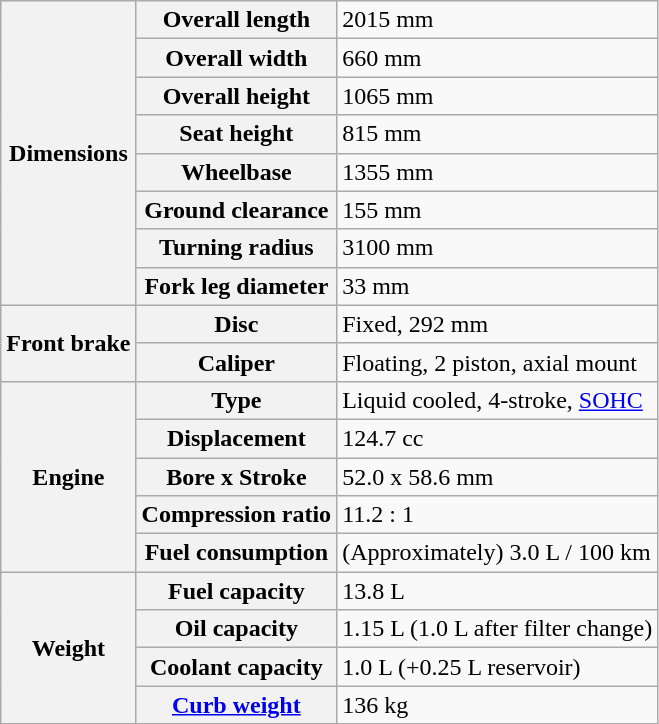<table class="wikitable" style="border: none;">
<tr>
<th rowspan="8">Dimensions</th>
<th>Overall length</th>
<td>2015 mm</td>
</tr>
<tr>
<th>Overall width</th>
<td>660 mm</td>
</tr>
<tr>
<th>Overall height</th>
<td>1065 mm</td>
</tr>
<tr>
<th>Seat height</th>
<td>815 mm</td>
</tr>
<tr>
<th>Wheelbase</th>
<td>1355 mm</td>
</tr>
<tr>
<th>Ground clearance</th>
<td>155 mm</td>
</tr>
<tr>
<th>Turning radius</th>
<td>3100 mm</td>
</tr>
<tr>
<th>Fork leg diameter</th>
<td>33 mm</td>
</tr>
<tr>
<th rowspan="2">Front brake</th>
<th>Disc</th>
<td>Fixed, 292 mm</td>
</tr>
<tr>
<th>Caliper</th>
<td>Floating, 2 piston, axial mount</td>
</tr>
<tr>
<th rowspan="5">Engine</th>
<th>Type</th>
<td>Liquid cooled, 4-stroke, <a href='#'>SOHC</a></td>
</tr>
<tr>
<th>Displacement</th>
<td>124.7 cc</td>
</tr>
<tr>
<th>Bore x Stroke</th>
<td>52.0 x 58.6 mm</td>
</tr>
<tr>
<th>Compression ratio</th>
<td>11.2 : 1</td>
</tr>
<tr>
<th>Fuel consumption</th>
<td>(Approximately) 3.0 L / 100 km</td>
</tr>
<tr>
<th rowspan="4">Weight</th>
<th>Fuel capacity</th>
<td>13.8 L</td>
</tr>
<tr>
<th>Oil capacity</th>
<td>1.15 L (1.0 L after filter change)</td>
</tr>
<tr>
<th>Coolant capacity</th>
<td>1.0 L (+0.25 L reservoir)</td>
</tr>
<tr>
<th><a href='#'>Curb weight</a></th>
<td>136 kg</td>
</tr>
<tr>
</tr>
</table>
